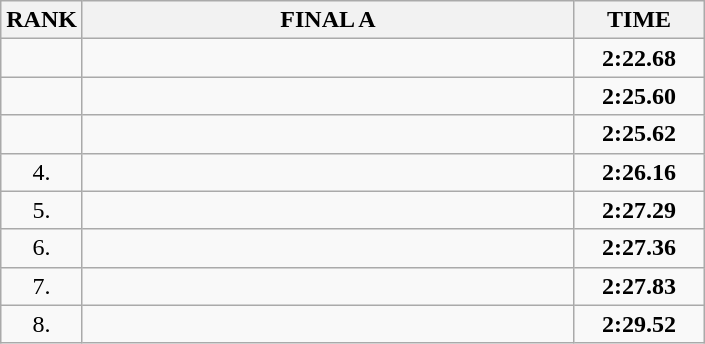<table class="wikitable">
<tr>
<th>RANK</th>
<th style="width: 20em">FINAL A</th>
<th style="width: 5em">TIME</th>
</tr>
<tr>
<td align="center"></td>
<td></td>
<td align="center"><strong>2:22.68</strong></td>
</tr>
<tr>
<td align="center"></td>
<td></td>
<td align="center"><strong>2:25.60</strong></td>
</tr>
<tr>
<td align="center"></td>
<td></td>
<td align="center"><strong>2:25.62</strong></td>
</tr>
<tr>
<td align="center">4.</td>
<td></td>
<td align="center"><strong>2:26.16</strong></td>
</tr>
<tr>
<td align="center">5.</td>
<td></td>
<td align="center"><strong>2:27.29</strong></td>
</tr>
<tr>
<td align="center">6.</td>
<td></td>
<td align="center"><strong>2:27.36</strong></td>
</tr>
<tr>
<td align="center">7.</td>
<td></td>
<td align="center"><strong>2:27.83</strong></td>
</tr>
<tr>
<td align="center">8.</td>
<td></td>
<td align="center"><strong>2:29.52</strong></td>
</tr>
</table>
